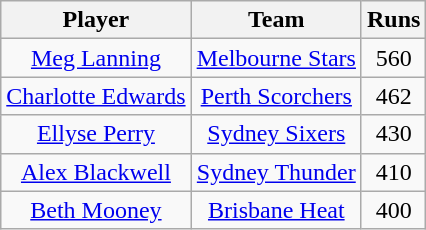<table class="wikitable" style="text-align: center;">
<tr>
<th>Player</th>
<th>Team</th>
<th>Runs</th>
</tr>
<tr>
<td><a href='#'>Meg Lanning</a></td>
<td><a href='#'>Melbourne Stars</a></td>
<td>560</td>
</tr>
<tr>
<td><a href='#'>Charlotte Edwards</a></td>
<td><a href='#'>Perth Scorchers</a></td>
<td>462</td>
</tr>
<tr>
<td><a href='#'>Ellyse Perry</a></td>
<td><a href='#'>Sydney Sixers</a></td>
<td>430</td>
</tr>
<tr>
<td><a href='#'>Alex Blackwell</a></td>
<td><a href='#'>Sydney Thunder</a></td>
<td>410</td>
</tr>
<tr>
<td><a href='#'>Beth Mooney</a></td>
<td><a href='#'>Brisbane Heat</a></td>
<td>400</td>
</tr>
</table>
